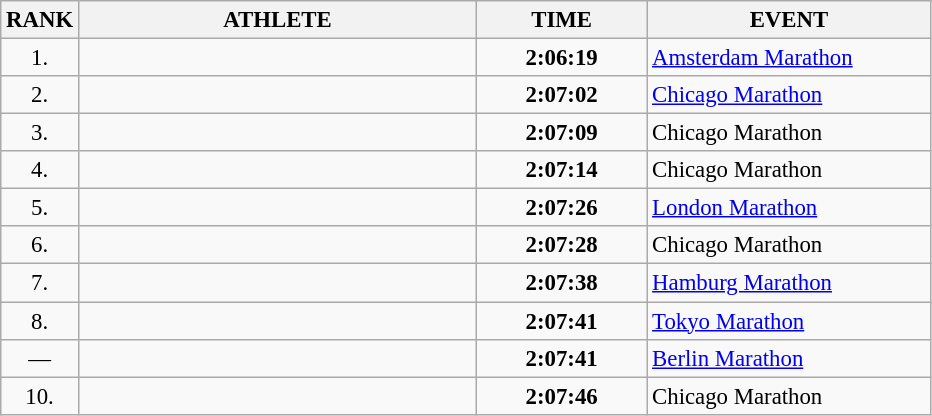<table class="wikitable" style="font-size:95%;">
<tr>
<th>RANK</th>
<th align="left" style="width: 17em">ATHLETE</th>
<th align="left" style="width: 7em">TIME</th>
<th align="left" style="width: 12em">EVENT</th>
</tr>
<tr>
<td align="center">1.</td>
<td></td>
<td align="center"><strong>2:06:19</strong></td>
<td><a href='#'>Amsterdam Marathon</a></td>
</tr>
<tr>
<td align="center">2.</td>
<td></td>
<td align="center"><strong>2:07:02</strong></td>
<td><a href='#'>Chicago Marathon</a></td>
</tr>
<tr>
<td align="center">3.</td>
<td></td>
<td align="center"><strong>2:07:09</strong></td>
<td>Chicago Marathon</td>
</tr>
<tr>
<td align="center">4.</td>
<td></td>
<td align="center"><strong>2:07:14</strong></td>
<td>Chicago Marathon</td>
</tr>
<tr>
<td align="center">5.</td>
<td></td>
<td align="center"><strong>2:07:26</strong></td>
<td><a href='#'>London Marathon</a></td>
</tr>
<tr>
<td align="center">6.</td>
<td></td>
<td align="center"><strong>2:07:28</strong></td>
<td>Chicago Marathon</td>
</tr>
<tr>
<td align="center">7.</td>
<td></td>
<td align="center"><strong>2:07:38</strong></td>
<td><a href='#'>Hamburg Marathon</a></td>
</tr>
<tr>
<td align="center">8.</td>
<td></td>
<td align="center"><strong>2:07:41</strong></td>
<td><a href='#'>Tokyo Marathon</a></td>
</tr>
<tr>
<td align="center">—</td>
<td></td>
<td align="center"><strong>2:07:41</strong></td>
<td><a href='#'>Berlin Marathon</a></td>
</tr>
<tr>
<td align="center">10.</td>
<td></td>
<td align="center"><strong>2:07:46</strong></td>
<td>Chicago Marathon</td>
</tr>
</table>
